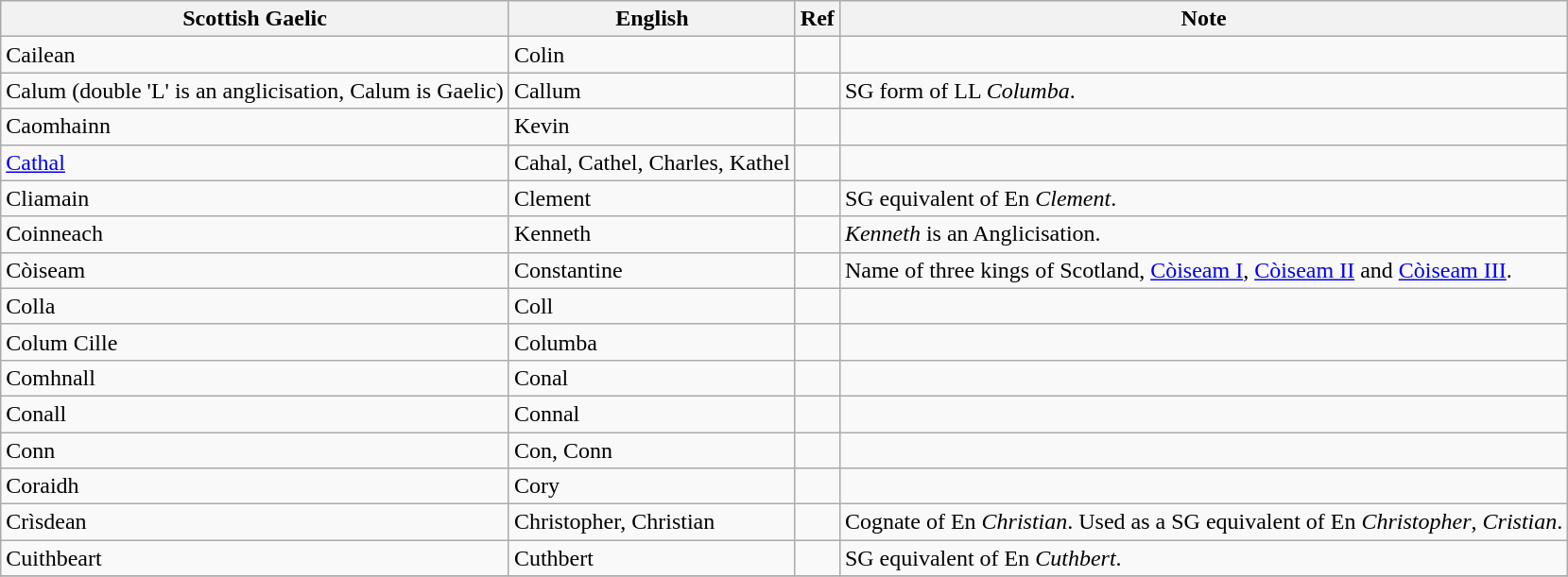<table class="wikitable sortable">
<tr>
<th><strong>Scottish Gaelic</strong></th>
<th><strong>English</strong></th>
<th>Ref</th>
<th>Note</th>
</tr>
<tr>
<td>Cailean</td>
<td>Colin</td>
<td></td>
<td></td>
</tr>
<tr>
<td>Calum (double 'L' is an anglicisation, Calum is Gaelic)</td>
<td>Callum</td>
<td></td>
<td>SG form of LL <em>Columba</em>.</td>
</tr>
<tr>
<td>Caomhainn</td>
<td>Kevin</td>
<td></td>
<td></td>
</tr>
<tr>
<td><a href='#'>Cathal</a></td>
<td>Cahal, Cathel, Charles, Kathel</td>
<td></td>
<td></td>
</tr>
<tr>
<td>Cliamain</td>
<td>Clement</td>
<td></td>
<td>SG equivalent of En <em>Clement</em>.</td>
</tr>
<tr>
<td>Coinneach</td>
<td>Kenneth</td>
<td></td>
<td><em>Kenneth</em> is an Anglicisation.</td>
</tr>
<tr>
<td>Còiseam</td>
<td>Constantine</td>
<td></td>
<td>Name of three kings of Scotland, <a href='#'>Còiseam I</a>, <a href='#'>Còiseam II</a> and <a href='#'>Còiseam III</a>.</td>
</tr>
<tr>
<td>Colla</td>
<td>Coll</td>
<td></td>
<td></td>
</tr>
<tr>
<td>Colum Cille</td>
<td>Columba</td>
<td></td>
<td></td>
</tr>
<tr>
<td>Comhnall</td>
<td>Conal</td>
<td></td>
<td></td>
</tr>
<tr>
<td>Conall</td>
<td>Connal</td>
<td></td>
<td></td>
</tr>
<tr>
<td>Conn</td>
<td>Con, Conn</td>
<td></td>
<td></td>
</tr>
<tr>
<td>Coraidh</td>
<td>Cory</td>
<td></td>
<td></td>
</tr>
<tr>
<td>Crìsdean</td>
<td>Christopher, Christian</td>
<td></td>
<td>Cognate of En <em>Christian</em>. Used as a SG equivalent of En <em>Christopher</em>, <em>Cristian</em>.</td>
</tr>
<tr>
<td>Cuithbeart</td>
<td>Cuthbert</td>
<td></td>
<td>SG equivalent of En <em>Cuthbert</em>.</td>
</tr>
<tr>
</tr>
</table>
